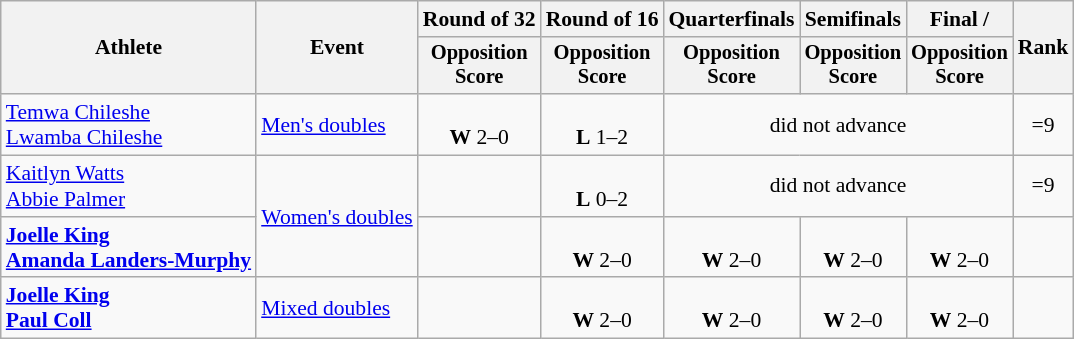<table class=wikitable style=font-size:90%;text-align:center>
<tr>
<th rowspan=2>Athlete</th>
<th rowspan=2>Event</th>
<th>Round of 32</th>
<th>Round of 16</th>
<th>Quarterfinals</th>
<th>Semifinals</th>
<th>Final / </th>
<th rowspan=2>Rank</th>
</tr>
<tr style=font-size:95%>
<th>Opposition<br>Score</th>
<th>Opposition<br>Score</th>
<th>Opposition<br>Score</th>
<th>Opposition<br>Score</th>
<th>Opposition<br>Score</th>
</tr>
<tr>
<td align=left><a href='#'>Temwa Chileshe</a> <br> <a href='#'>Lwamba Chileshe</a></td>
<td align=left><a href='#'>Men's doubles</a></td>
<td><br><strong>W</strong> 2–0</td>
<td><br><strong>L</strong> 1–2</td>
<td colspan=3>did not advance</td>
<td>=9</td>
</tr>
<tr>
<td align=left><a href='#'>Kaitlyn Watts</a> <br> <a href='#'>Abbie Palmer</a></td>
<td align=left rowspan=2><a href='#'>Women's doubles</a></td>
<td></td>
<td><br><strong>L</strong> 0–2</td>
<td colspan=3>did not advance</td>
<td>=9</td>
</tr>
<tr>
<td align=left><strong><a href='#'>Joelle King</a> <br> <a href='#'>Amanda Landers-Murphy</a></strong></td>
<td></td>
<td><br><strong>W</strong> 2–0</td>
<td><br><strong>W</strong> 2–0</td>
<td><br><strong>W</strong> 2–0</td>
<td><br><strong>W</strong> 2–0</td>
<td></td>
</tr>
<tr>
<td align=left><strong><a href='#'>Joelle King</a> <br> <a href='#'>Paul Coll</a></strong></td>
<td align=left><a href='#'>Mixed doubles</a></td>
<td></td>
<td><br><strong>W</strong> 2–0</td>
<td><br><strong>W</strong> 2–0</td>
<td><br><strong>W</strong> 2–0</td>
<td><br><strong>W</strong> 2–0</td>
<td></td>
</tr>
</table>
